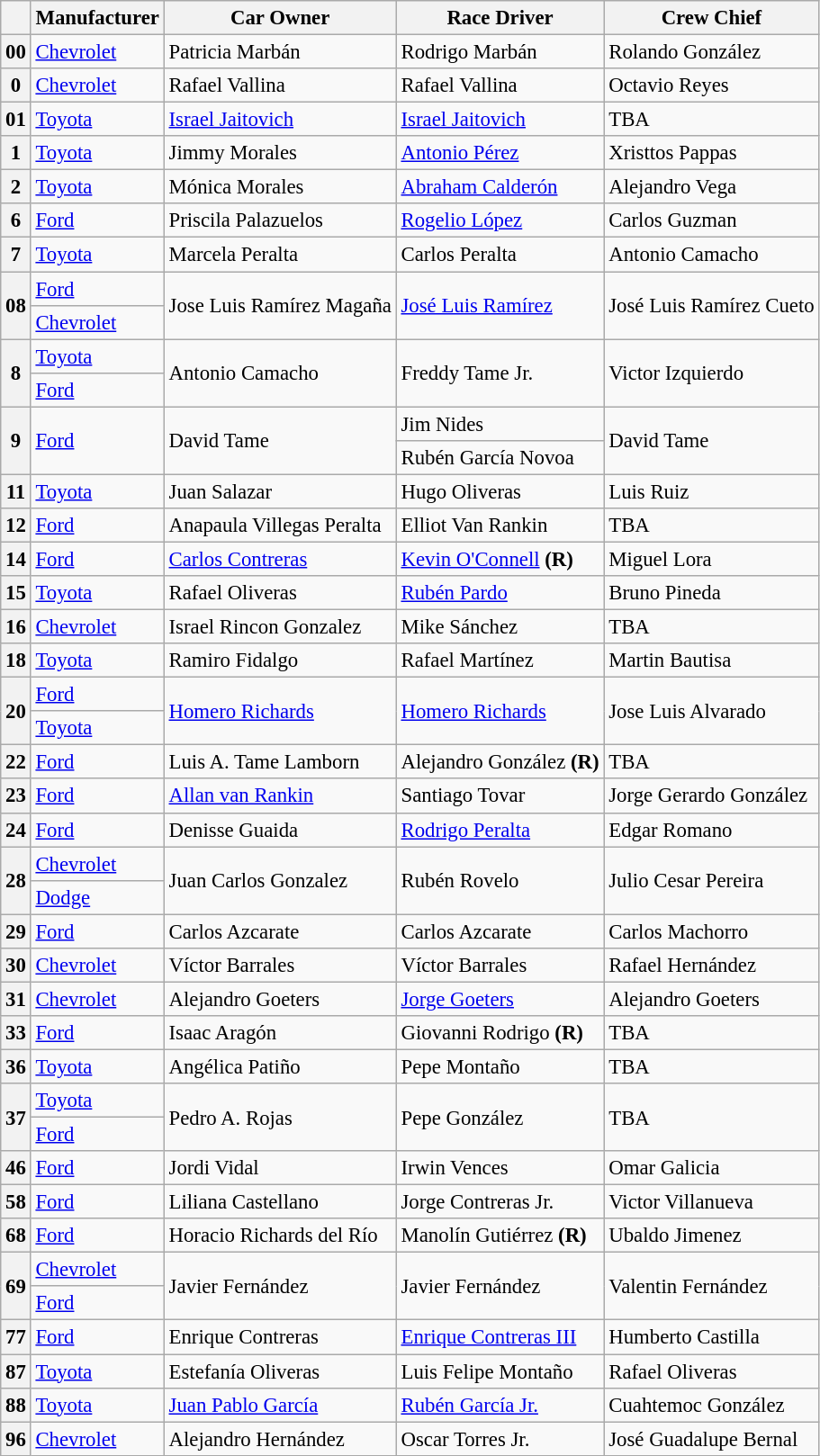<table class="wikitable" style="font-size: 95%;">
<tr>
<th></th>
<th>Manufacturer</th>
<th>Car Owner</th>
<th>Race Driver</th>
<th>Crew Chief</th>
</tr>
<tr>
<th>00</th>
<td><a href='#'>Chevrolet</a></td>
<td>Patricia Marbán</td>
<td>Rodrigo Marbán</td>
<td>Rolando González</td>
</tr>
<tr>
<th>0</th>
<td><a href='#'>Chevrolet</a></td>
<td>Rafael Vallina</td>
<td>Rafael Vallina <small></small></td>
<td>Octavio Reyes</td>
</tr>
<tr>
<th>01</th>
<td><a href='#'>Toyota</a></td>
<td><a href='#'>Israel Jaitovich</a></td>
<td><a href='#'>Israel Jaitovich</a> <small></small></td>
<td>TBA</td>
</tr>
<tr>
<th>1</th>
<td><a href='#'>Toyota</a></td>
<td>Jimmy Morales</td>
<td><a href='#'>Antonio Pérez</a></td>
<td>Xristtos Pappas</td>
</tr>
<tr>
<th>2</th>
<td><a href='#'>Toyota</a></td>
<td>Mónica Morales</td>
<td><a href='#'>Abraham Calderón</a></td>
<td>Alejandro Vega</td>
</tr>
<tr>
<th>6</th>
<td><a href='#'>Ford</a></td>
<td>Priscila Palazuelos</td>
<td><a href='#'>Rogelio López</a></td>
<td>Carlos Guzman</td>
</tr>
<tr>
<th>7</th>
<td><a href='#'>Toyota</a></td>
<td>Marcela Peralta</td>
<td>Carlos Peralta <small></small></td>
<td>Antonio Camacho</td>
</tr>
<tr>
<th rowspan=2>08</th>
<td><a href='#'>Ford</a> <small></small></td>
<td rowspan=2>Jose Luis Ramírez Magaña</td>
<td rowspan=2><a href='#'>José Luis Ramírez</a> <small></small></td>
<td rowspan=2>José Luis Ramírez Cueto</td>
</tr>
<tr>
<td><a href='#'>Chevrolet</a> <small></small></td>
</tr>
<tr>
<th rowspan=2>8</th>
<td><a href='#'>Toyota</a> <small></small></td>
<td rowspan=2>Antonio Camacho</td>
<td rowspan=2>Freddy Tame Jr. <small></small></td>
<td rowspan=2>Victor Izquierdo</td>
</tr>
<tr>
<td><a href='#'>Ford</a> <small></small></td>
</tr>
<tr>
<th rowspan=2>9</th>
<td rowspan=2><a href='#'>Ford</a></td>
<td rowspan=2>David Tame</td>
<td>Jim Nides <small></small></td>
<td rowspan=2>David Tame</td>
</tr>
<tr>
<td>Rubén García Novoa <small></small></td>
</tr>
<tr>
<th>11</th>
<td><a href='#'>Toyota</a></td>
<td>Juan Salazar</td>
<td>Hugo Oliveras</td>
<td>Luis Ruiz</td>
</tr>
<tr>
<th>12</th>
<td><a href='#'>Ford</a></td>
<td>Anapaula Villegas Peralta</td>
<td>Elliot Van Rankin <small></small></td>
<td>TBA</td>
</tr>
<tr>
<th>14</th>
<td><a href='#'>Ford</a></td>
<td><a href='#'>Carlos Contreras</a></td>
<td><a href='#'>Kevin O'Connell</a> <strong>(R)</strong> <small></small></td>
<td>Miguel Lora</td>
</tr>
<tr>
<th>15</th>
<td><a href='#'>Toyota</a></td>
<td>Rafael Oliveras</td>
<td><a href='#'>Rubén Pardo</a></td>
<td>Bruno Pineda</td>
</tr>
<tr>
<th>16</th>
<td><a href='#'>Chevrolet</a></td>
<td>Israel Rincon Gonzalez</td>
<td>Mike Sánchez <small></small></td>
<td>TBA</td>
</tr>
<tr>
<th>18</th>
<td><a href='#'>Toyota</a></td>
<td>Ramiro Fidalgo</td>
<td>Rafael Martínez</td>
<td>Martin Bautisa</td>
</tr>
<tr>
<th rowspan=2>20</th>
<td><a href='#'>Ford</a> <small></small></td>
<td rowspan=2><a href='#'>Homero Richards</a></td>
<td rowspan=2><a href='#'>Homero Richards</a></td>
<td rowspan=2>Jose Luis Alvarado</td>
</tr>
<tr>
<td><a href='#'>Toyota</a> <small></small></td>
</tr>
<tr>
<th>22</th>
<td><a href='#'>Ford</a></td>
<td>Luis A. Tame Lamborn</td>
<td>Alejandro González <strong>(R)</strong> <small></small></td>
<td>TBA</td>
</tr>
<tr>
<th>23</th>
<td><a href='#'>Ford</a></td>
<td><a href='#'>Allan van Rankin</a></td>
<td>Santiago Tovar</td>
<td>Jorge Gerardo González</td>
</tr>
<tr>
<th>24</th>
<td><a href='#'>Ford</a></td>
<td>Denisse Guaida</td>
<td><a href='#'>Rodrigo Peralta</a></td>
<td>Edgar Romano</td>
</tr>
<tr>
<th rowspan=2>28</th>
<td><a href='#'>Chevrolet</a> <small></small></td>
<td rowspan=2>Juan Carlos Gonzalez</td>
<td rowspan=2>Rubén Rovelo</td>
<td rowspan=2>Julio Cesar Pereira</td>
</tr>
<tr>
<td><a href='#'>Dodge</a> <small></small></td>
</tr>
<tr>
<th>29</th>
<td><a href='#'>Ford</a></td>
<td>Carlos Azcarate</td>
<td>Carlos Azcarate <small></small></td>
<td>Carlos Machorro</td>
</tr>
<tr>
<th>30</th>
<td><a href='#'>Chevrolet</a></td>
<td>Víctor Barrales</td>
<td>Víctor Barrales</td>
<td>Rafael Hernández</td>
</tr>
<tr>
<th>31</th>
<td><a href='#'>Chevrolet</a></td>
<td>Alejandro Goeters</td>
<td><a href='#'>Jorge Goeters</a> <small></small></td>
<td>Alejandro Goeters</td>
</tr>
<tr>
<th>33</th>
<td><a href='#'>Ford</a></td>
<td>Isaac Aragón</td>
<td>Giovanni Rodrigo <strong>(R)</strong> <small></small></td>
<td>TBA</td>
</tr>
<tr>
<th>36</th>
<td><a href='#'>Toyota</a></td>
<td>Angélica Patiño</td>
<td>Pepe Montaño <small></small></td>
<td>TBA</td>
</tr>
<tr>
<th rowspan=2>37</th>
<td><a href='#'>Toyota</a> <small></small></td>
<td rowspan=2>Pedro A. Rojas</td>
<td rowspan=2>Pepe González <small></small></td>
<td rowspan=2>TBA</td>
</tr>
<tr>
<td><a href='#'>Ford</a> <small></small></td>
</tr>
<tr>
<th>46</th>
<td><a href='#'>Ford</a></td>
<td>Jordi Vidal</td>
<td>Irwin Vences</td>
<td>Omar Galicia</td>
</tr>
<tr>
<th>58</th>
<td><a href='#'>Ford</a></td>
<td>Liliana Castellano</td>
<td>Jorge Contreras Jr.</td>
<td>Victor Villanueva</td>
</tr>
<tr>
<th>68</th>
<td><a href='#'>Ford</a></td>
<td>Horacio Richards del Río</td>
<td>Manolín Gutiérrez <strong>(R)</strong></td>
<td>Ubaldo Jimenez</td>
</tr>
<tr>
<th rowspan=2>69</th>
<td><a href='#'>Chevrolet</a> <small></small></td>
<td rowspan=2>Javier Fernández</td>
<td rowspan=2>Javier Fernández <small></small></td>
<td rowspan=2>Valentin Fernández</td>
</tr>
<tr>
<td><a href='#'>Ford</a> <small></small></td>
</tr>
<tr>
<th>77</th>
<td><a href='#'>Ford</a></td>
<td>Enrique Contreras</td>
<td><a href='#'>Enrique Contreras III</a> <small></small></td>
<td>Humberto Castilla</td>
</tr>
<tr>
<th>87</th>
<td><a href='#'>Toyota</a></td>
<td>Estefanía Oliveras</td>
<td>Luis Felipe Montaño</td>
<td>Rafael Oliveras</td>
</tr>
<tr>
<th>88</th>
<td><a href='#'>Toyota</a></td>
<td><a href='#'>Juan Pablo García</a></td>
<td><a href='#'>Rubén García Jr.</a></td>
<td>Cuahtemoc González</td>
</tr>
<tr>
<th>96</th>
<td><a href='#'>Chevrolet</a></td>
<td>Alejandro Hernández</td>
<td>Oscar Torres Jr. <small></small></td>
<td>José Guadalupe Bernal</td>
</tr>
</table>
